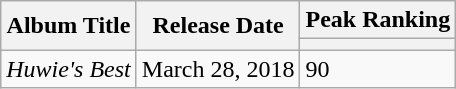<table class="wikitable">
<tr>
<th rowspan="2">Album Title</th>
<th rowspan="2">Release Date</th>
<th>Peak Ranking</th>
</tr>
<tr>
<th><strong></strong></th>
</tr>
<tr>
<td><em>Huwie's Best</em></td>
<td>March 28, 2018</td>
<td>90</td>
</tr>
</table>
